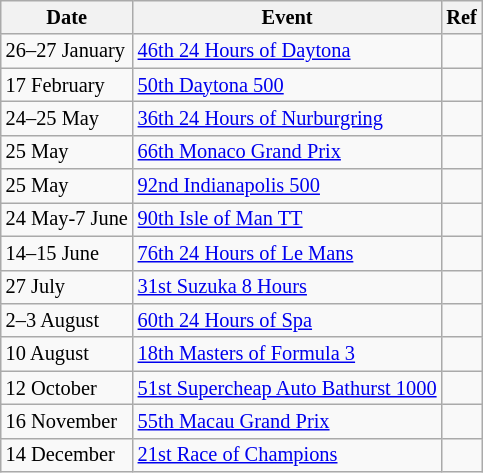<table class="wikitable" style="font-size: 85%">
<tr>
<th>Date</th>
<th>Event</th>
<th>Ref</th>
</tr>
<tr>
<td>26–27 January</td>
<td><a href='#'>46th 24 Hours of Daytona</a></td>
<td></td>
</tr>
<tr>
<td>17 February</td>
<td><a href='#'>50th Daytona 500</a></td>
<td></td>
</tr>
<tr>
<td>24–25 May</td>
<td><a href='#'>36th 24 Hours of Nurburgring</a></td>
<td></td>
</tr>
<tr>
<td>25 May</td>
<td><a href='#'>66th Monaco Grand Prix</a></td>
<td></td>
</tr>
<tr>
<td>25 May</td>
<td><a href='#'>92nd Indianapolis 500</a></td>
<td></td>
</tr>
<tr>
<td>24 May-7 June</td>
<td><a href='#'>90th Isle of Man TT</a></td>
<td></td>
</tr>
<tr>
<td>14–15 June</td>
<td><a href='#'>76th 24 Hours of Le Mans</a></td>
<td></td>
</tr>
<tr>
<td>27 July</td>
<td><a href='#'>31st Suzuka 8 Hours</a></td>
<td></td>
</tr>
<tr>
<td>2–3 August</td>
<td><a href='#'>60th 24 Hours of Spa</a></td>
<td></td>
</tr>
<tr>
<td>10 August</td>
<td><a href='#'>18th Masters of Formula 3</a></td>
<td></td>
</tr>
<tr>
<td>12 October</td>
<td><a href='#'>51st Supercheap Auto Bathurst 1000</a></td>
<td></td>
</tr>
<tr>
<td>16 November</td>
<td><a href='#'>55th Macau Grand Prix</a></td>
<td></td>
</tr>
<tr>
<td>14 December</td>
<td><a href='#'>21st Race of Champions</a></td>
<td></td>
</tr>
</table>
